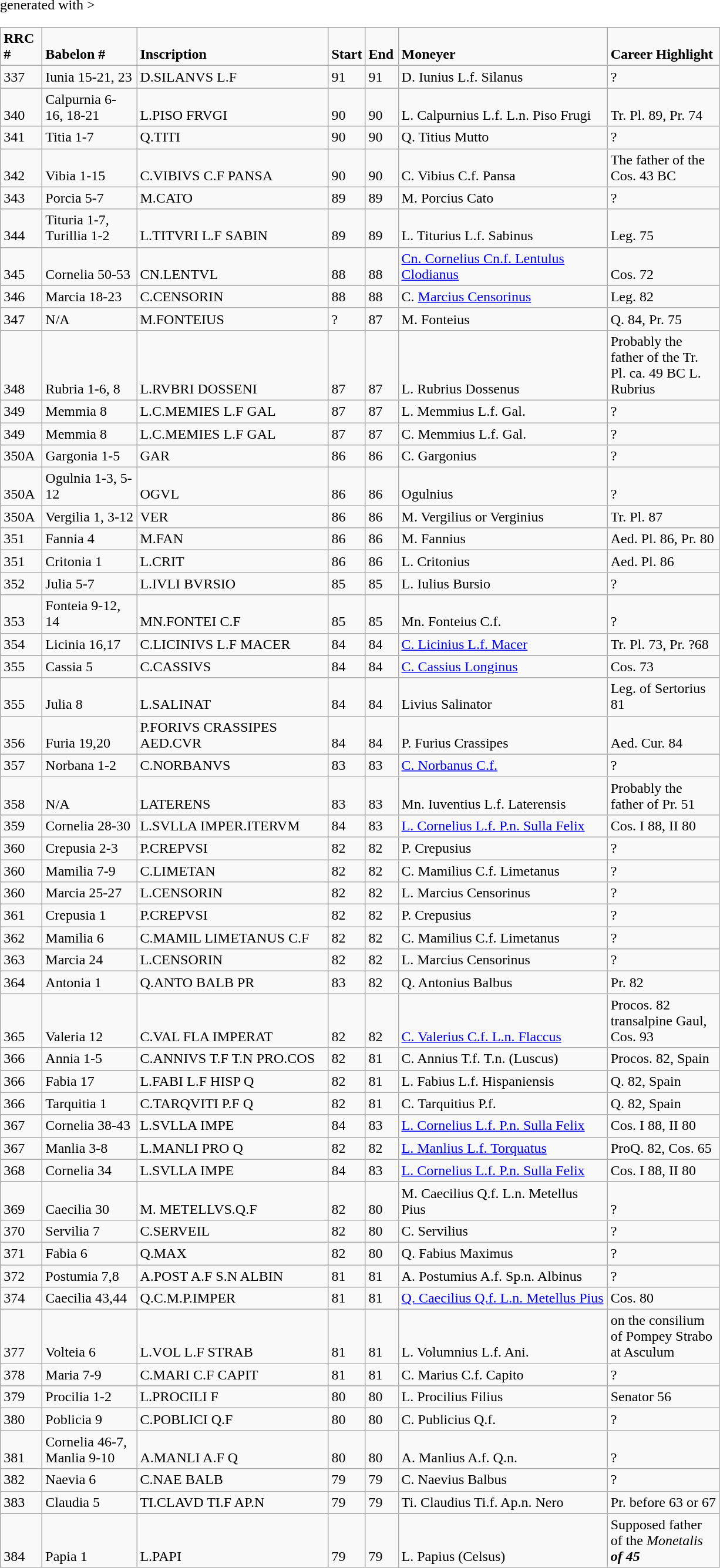<table class="wikitable" <hiddentext>generated with >
<tr valign="bottom">
<td width="40" Height="12.75"><strong>RRC #</strong></td>
<td width="100"><strong>Babelon #</strong></td>
<td width="210"><strong>Inscription</strong></td>
<td width="30"><strong>Start</strong></td>
<td width="30"><strong>End</strong></td>
<td width="230"><strong>Moneyer</strong></td>
<td width="120"><strong>Career Highlight</strong></td>
</tr>
<tr valign="bottom">
<td Height="12.75">337</td>
<td>Iunia 15-21, 23</td>
<td>D.SILANVS L.F</td>
<td>91</td>
<td>91</td>
<td>D. Iunius L.f. Silanus</td>
<td>?</td>
</tr>
<tr valign="bottom">
<td Height="12.75">340</td>
<td>Calpurnia 6-16, 18-21</td>
<td>L.PISO FRVGI</td>
<td>90</td>
<td>90</td>
<td>L. Calpurnius L.f. L.n. Piso Frugi</td>
<td>Tr. Pl. 89, Pr. 74</td>
</tr>
<tr valign="bottom">
<td Height="12.75">341</td>
<td>Titia 1-7</td>
<td>Q.TITI</td>
<td>90</td>
<td>90</td>
<td>Q. Titius Mutto</td>
<td>?</td>
</tr>
<tr valign="bottom">
<td Height="12.75">342</td>
<td>Vibia 1-15</td>
<td>C.VIBIVS C.F PANSA</td>
<td>90</td>
<td>90</td>
<td>C. Vibius C.f. Pansa</td>
<td>The father of the Cos. 43 BC</td>
</tr>
<tr valign="bottom">
<td Height="12.75">343</td>
<td>Porcia 5-7</td>
<td>M.CATO</td>
<td>89</td>
<td>89</td>
<td>M. Porcius Cato</td>
<td>?</td>
</tr>
<tr valign="bottom">
<td Height="12.75">344</td>
<td>Tituria 1-7, Turillia 1-2</td>
<td>L.TITVRI L.F SABIN</td>
<td>89</td>
<td>89</td>
<td>L. Titurius L.f. Sabinus</td>
<td>Leg. 75</td>
</tr>
<tr valign="bottom">
<td Height="12.75">345</td>
<td>Cornelia 50-53</td>
<td>CN.LENTVL</td>
<td>88</td>
<td>88</td>
<td><a href='#'>Cn. Cornelius Cn.f. Lentulus Clodianus</a></td>
<td>Cos. 72</td>
</tr>
<tr valign="bottom">
<td Height="12.75">346</td>
<td>Marcia 18-23</td>
<td>C.CENSORIN</td>
<td>88</td>
<td>88</td>
<td>C. <a href='#'>Marcius Censorinus</a></td>
<td>Leg. 82</td>
</tr>
<tr valign="bottom">
<td Height="12.75">347</td>
<td>N/A</td>
<td>M.FONTEIUS</td>
<td>?</td>
<td>87</td>
<td>M. Fonteius</td>
<td>Q. 84, Pr. 75</td>
</tr>
<tr valign="bottom">
<td Height="12.75">348</td>
<td>Rubria 1-6, 8</td>
<td>L.RVBRI DOSSENI</td>
<td>87</td>
<td>87</td>
<td>L. Rubrius Dossenus</td>
<td>Probably the father of the Tr. Pl. ca. 49 BC L. Rubrius</td>
</tr>
<tr valign="bottom">
<td Height="12.75">349</td>
<td>Memmia 8</td>
<td>L.C.MEMIES L.F GAL</td>
<td>87</td>
<td>87</td>
<td>L. Memmius L.f. Gal.</td>
<td>?</td>
</tr>
<tr valign="bottom">
<td Height="12.75">349</td>
<td>Memmia 8</td>
<td>L.C.MEMIES L.F GAL</td>
<td>87</td>
<td>87</td>
<td>C. Memmius L.f. Gal.</td>
<td>?</td>
</tr>
<tr valign="bottom">
<td Height="12.75">350A</td>
<td>Gargonia 1-5</td>
<td>GAR</td>
<td>86</td>
<td>86</td>
<td>C. Gargonius</td>
<td>?</td>
</tr>
<tr valign="bottom">
<td Height="12.75">350A</td>
<td>Ogulnia 1-3, 5-12</td>
<td>OGVL</td>
<td>86</td>
<td>86</td>
<td>Ogulnius</td>
<td>?</td>
</tr>
<tr valign="bottom">
<td Height="12.75">350A</td>
<td>Vergilia 1, 3-12</td>
<td>VER</td>
<td>86</td>
<td>86</td>
<td>M. Vergilius or Verginius</td>
<td>Tr. Pl. 87</td>
</tr>
<tr valign="bottom">
<td Height="12.75">351</td>
<td>Fannia 4</td>
<td>M.FAN</td>
<td>86</td>
<td>86</td>
<td>M. Fannius</td>
<td>Aed. Pl. 86, Pr. 80</td>
</tr>
<tr valign="bottom">
<td Height="12.75">351</td>
<td>Critonia 1</td>
<td>L.CRIT</td>
<td>86</td>
<td>86</td>
<td>L. Critonius</td>
<td>Aed. Pl. 86</td>
</tr>
<tr valign="bottom">
<td Height="12.75">352</td>
<td>Julia 5-7</td>
<td>L.IVLI BVRSIO</td>
<td>85</td>
<td>85</td>
<td>L. Iulius Bursio</td>
<td>?</td>
</tr>
<tr valign="bottom">
<td Height="12.75">353</td>
<td>Fonteia 9-12, 14</td>
<td>MN.FONTEI C.F</td>
<td>85</td>
<td>85</td>
<td>Mn. Fonteius C.f.</td>
<td>?</td>
</tr>
<tr valign="bottom">
<td Height="12.75">354</td>
<td>Licinia 16,17</td>
<td>C.LICINIVS L.F MACER</td>
<td>84</td>
<td>84</td>
<td><a href='#'>C. Licinius L.f. Macer</a></td>
<td>Tr. Pl. 73, Pr. ?68</td>
</tr>
<tr valign="bottom">
<td Height="12.75">355</td>
<td>Cassia 5</td>
<td>C.CASSIVS</td>
<td>84</td>
<td>84</td>
<td><a href='#'>C. Cassius Longinus</a></td>
<td>Cos. 73</td>
</tr>
<tr valign="bottom">
<td Height="12.75">355</td>
<td>Julia 8</td>
<td>L.SALINAT</td>
<td>84</td>
<td>84</td>
<td>Livius Salinator</td>
<td>Leg. of Sertorius 81</td>
</tr>
<tr valign="bottom">
<td Height="12.75">356</td>
<td>Furia 19,20</td>
<td>P.FORIVS CRASSIPES AED.CVR</td>
<td>84</td>
<td>84</td>
<td>P. Furius Crassipes</td>
<td>Aed. Cur. 84</td>
</tr>
<tr valign="bottom">
<td Height="12.75">357</td>
<td>Norbana 1-2</td>
<td>C.NORBANVS</td>
<td>83</td>
<td>83</td>
<td><a href='#'>C. Norbanus C.f.</a></td>
<td>?</td>
</tr>
<tr valign="bottom">
<td Height="12.75">358</td>
<td>N/A</td>
<td>LATERENS</td>
<td>83</td>
<td>83</td>
<td>Mn. Iuventius L.f. Laterensis</td>
<td>Probably the father of Pr. 51</td>
</tr>
<tr valign="bottom">
<td Height="12.75">359</td>
<td>Cornelia 28-30</td>
<td>L.SVLLA IMPER.ITERVM</td>
<td>84</td>
<td>83</td>
<td><a href='#'>L. Cornelius L.f. P.n. Sulla Felix</a></td>
<td>Cos. I 88, II 80</td>
</tr>
<tr valign="bottom">
<td Height="12.75">360</td>
<td>Crepusia 2-3</td>
<td>P.CREPVSI</td>
<td>82</td>
<td>82</td>
<td>P. Crepusius</td>
<td>?</td>
</tr>
<tr valign="bottom">
<td Height="12.75">360</td>
<td>Mamilia 7-9</td>
<td>C.LIMETAN</td>
<td>82</td>
<td>82</td>
<td>C. Mamilius C.f. Limetanus</td>
<td>?</td>
</tr>
<tr valign="bottom">
<td Height="12.75">360</td>
<td>Marcia 25-27</td>
<td>L.CENSORIN</td>
<td>82</td>
<td>82</td>
<td>L. Marcius Censorinus</td>
<td>?</td>
</tr>
<tr valign="bottom">
<td Height="12.75">361</td>
<td>Crepusia 1</td>
<td>P.CREPVSI</td>
<td>82</td>
<td>82</td>
<td>P. Crepusius</td>
<td>?</td>
</tr>
<tr valign="bottom">
<td Height="12.75">362</td>
<td>Mamilia 6</td>
<td>C.MAMIL LIMETANUS C.F</td>
<td>82</td>
<td>82</td>
<td>C. Mamilius C.f. Limetanus</td>
<td>?</td>
</tr>
<tr valign="bottom">
<td Height="12.75">363</td>
<td>Marcia 24</td>
<td>L.CENSORIN</td>
<td>82</td>
<td>82</td>
<td>L. Marcius Censorinus</td>
<td>?</td>
</tr>
<tr valign="bottom">
<td Height="12.75">364</td>
<td>Antonia 1</td>
<td>Q.ANTO BALB PR</td>
<td>83</td>
<td>82</td>
<td>Q. Antonius Balbus</td>
<td>Pr. 82</td>
</tr>
<tr valign="bottom">
<td Height="12.75">365</td>
<td>Valeria 12</td>
<td>C.VAL FLA IMPERAT</td>
<td>82</td>
<td>82</td>
<td><a href='#'>C. Valerius C.f. L.n. Flaccus</a></td>
<td>Procos. 82 transalpine Gaul, Cos. 93</td>
</tr>
<tr valign="bottom">
<td Height="12.75">366</td>
<td>Annia 1-5</td>
<td>C.ANNIVS T.F T.N PRO.COS</td>
<td>82</td>
<td>81</td>
<td>C. Annius T.f. T.n. (Luscus)</td>
<td>Procos. 82, Spain</td>
</tr>
<tr valign="bottom">
<td Height="12.75">366</td>
<td>Fabia 17</td>
<td>L.FABI L.F HISP Q</td>
<td>82</td>
<td>81</td>
<td>L. Fabius L.f. Hispaniensis</td>
<td>Q. 82, Spain</td>
</tr>
<tr valign="bottom">
<td Height="12.75">366</td>
<td>Tarquitia 1</td>
<td>C.TARQVITI P.F Q</td>
<td>82</td>
<td>81</td>
<td>C. Tarquitius P.f.</td>
<td>Q. 82, Spain</td>
</tr>
<tr valign="bottom">
<td Height="12.75">367</td>
<td>Cornelia 38-43</td>
<td>L.SVLLA IMPE</td>
<td>84</td>
<td>83</td>
<td><a href='#'>L. Cornelius L.f. P.n. Sulla Felix</a></td>
<td>Cos. I 88, II 80</td>
</tr>
<tr valign="bottom">
<td Height="12.75">367</td>
<td>Manlia 3-8</td>
<td>L.MANLI PRO Q</td>
<td>82</td>
<td>82</td>
<td><a href='#'>L. Manlius L.f. Torquatus</a></td>
<td>ProQ. 82, Cos. 65</td>
</tr>
<tr valign="bottom">
<td Height="12.75">368</td>
<td>Cornelia 34</td>
<td>L.SVLLA IMPE</td>
<td>84</td>
<td>83</td>
<td><a href='#'>L. Cornelius L.f. P.n. Sulla Felix</a></td>
<td>Cos. I 88, II 80</td>
</tr>
<tr valign="bottom">
<td Height="12.75">369</td>
<td>Caecilia 30</td>
<td>M. METELLVS.Q.F</td>
<td>82</td>
<td>80</td>
<td>M. Caecilius Q.f. L.n. Metellus Pius</td>
<td>?</td>
</tr>
<tr valign="bottom">
<td Height="12.75">370</td>
<td>Servilia 7</td>
<td>C.SERVEIL</td>
<td>82</td>
<td>80</td>
<td>C. Servilius</td>
<td>?</td>
</tr>
<tr valign="bottom">
<td Height="12.75">371</td>
<td>Fabia 6</td>
<td>Q.MAX</td>
<td>82</td>
<td>80</td>
<td>Q. Fabius Maximus</td>
<td>?</td>
</tr>
<tr valign="bottom">
<td Height="12.75">372</td>
<td>Postumia 7,8</td>
<td>A.POST A.F S.N ALBIN</td>
<td>81</td>
<td>81</td>
<td>A. Postumius A.f. Sp.n. Albinus</td>
<td>?</td>
</tr>
<tr valign="bottom">
<td Height="12.75">374</td>
<td>Caecilia 43,44</td>
<td>Q.C.M.P.IMPER</td>
<td>81</td>
<td>81</td>
<td><a href='#'>Q. Caecilius Q.f. L.n. Metellus Pius</a></td>
<td>Cos. 80</td>
</tr>
<tr valign="bottom">
<td Height="12.75">377</td>
<td>Volteia 6</td>
<td>L.VOL L.F STRAB</td>
<td>81</td>
<td>81</td>
<td>L. Volumnius L.f. Ani.</td>
<td>on the consilium of Pompey Strabo at Asculum</td>
</tr>
<tr valign="bottom">
<td Height="12.75">378</td>
<td>Maria 7-9</td>
<td>C.MARI C.F CAPIT</td>
<td>81</td>
<td>81</td>
<td>C. Marius C.f. Capito</td>
<td>?</td>
</tr>
<tr valign="bottom">
<td Height="12.75">379</td>
<td>Procilia 1-2</td>
<td>L.PROCILI F</td>
<td>80</td>
<td>80</td>
<td>L. Procilius Filius</td>
<td>Senator 56</td>
</tr>
<tr valign="bottom">
<td Height="12.75">380</td>
<td>Poblicia 9</td>
<td>C.POBLICI Q.F</td>
<td>80</td>
<td>80</td>
<td>C. Publicius Q.f.</td>
<td>?</td>
</tr>
<tr valign="bottom">
<td Height="12.75">381</td>
<td>Cornelia 46-7, Manlia 9-10</td>
<td>A.MANLI A.F Q</td>
<td>80</td>
<td>80</td>
<td>A. Manlius A.f. Q.n.</td>
<td>?</td>
</tr>
<tr valign="bottom">
<td Height="12.75">382</td>
<td>Naevia 6</td>
<td>C.NAE BALB</td>
<td>79</td>
<td>79</td>
<td>C. Naevius Balbus</td>
<td>?</td>
</tr>
<tr valign="bottom">
<td Height="12.75">383</td>
<td>Claudia 5</td>
<td>TI.CLAVD TI.F AP.N</td>
<td>79</td>
<td>79</td>
<td>Ti. Claudius Ti.f. Ap.n. Nero</td>
<td>Pr. before 63 or 67</td>
</tr>
<tr valign="bottom">
<td Height="12.75">384</td>
<td>Papia 1</td>
<td>L.PAPI</td>
<td>79</td>
<td>79</td>
<td>L. Papius (Celsus)</td>
<td>Supposed father of the <em>Monetalis<strong> of 45</td>
</tr>
</table>
